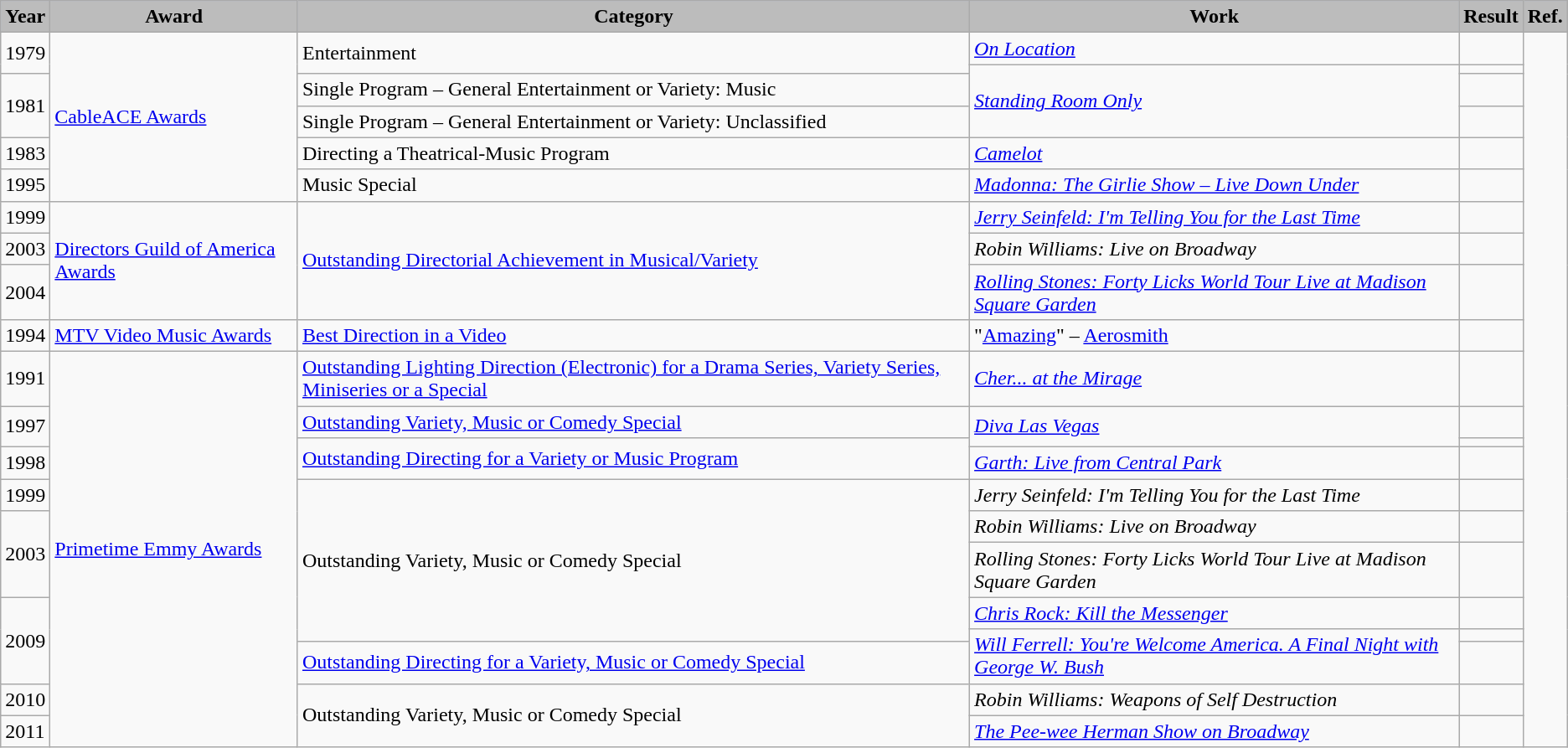<table class="wikitable">
<tr style="background:#b0c4de; text-align:center;">
<th style="background:#bcbcbc;">Year</th>
<th style="background:#bcbcbc;">Award</th>
<th style="background:#bcbcbc;">Category</th>
<th style="background:#bcbcbc;">Work</th>
<th style="background:#bcbcbc;">Result</th>
<th style="background:#bcbcbc;">Ref.</th>
</tr>
<tr>
<td rowspan="2">1979</td>
<td rowspan="6"><a href='#'>CableACE Awards</a></td>
<td rowspan="2">Entertainment</td>
<td><em><a href='#'>On Location</a></em></td>
<td></td>
<td rowspan="22"></td>
</tr>
<tr>
<td rowspan="3"><em><a href='#'>Standing Room Only</a></em></td>
<td></td>
</tr>
<tr>
<td rowspan="2">1981</td>
<td>Single Program – General Entertainment or Variety: Music</td>
<td></td>
</tr>
<tr>
<td>Single Program – General Entertainment or Variety: Unclassified</td>
<td></td>
</tr>
<tr>
<td>1983</td>
<td>Directing a Theatrical-Music Program</td>
<td><em><a href='#'>Camelot</a></em></td>
<td></td>
</tr>
<tr>
<td>1995</td>
<td>Music Special</td>
<td><em><a href='#'>Madonna: The Girlie Show – Live Down Under</a></em></td>
<td></td>
</tr>
<tr>
<td>1999</td>
<td rowspan="3"><a href='#'>Directors Guild of America Awards</a></td>
<td rowspan="3"><a href='#'>Outstanding Directorial Achievement in Musical/Variety</a></td>
<td><em><a href='#'>Jerry Seinfeld: I'm Telling You for the Last Time</a></em></td>
<td></td>
</tr>
<tr>
<td>2003</td>
<td><em>Robin Williams: Live on Broadway</em></td>
<td></td>
</tr>
<tr>
<td>2004</td>
<td><em><a href='#'>Rolling Stones: Forty Licks World Tour Live at Madison Square Garden</a></em></td>
<td></td>
</tr>
<tr>
<td>1994</td>
<td><a href='#'>MTV Video Music Awards</a></td>
<td><a href='#'>Best Direction in a Video</a></td>
<td>"<a href='#'>Amazing</a>" – <a href='#'>Aerosmith</a></td>
<td></td>
</tr>
<tr>
<td>1991</td>
<td rowspan="12"><a href='#'>Primetime Emmy Awards</a></td>
<td><a href='#'>Outstanding Lighting Direction (Electronic) for a Drama Series, Variety Series, Miniseries or a Special</a></td>
<td><em><a href='#'>Cher... at the Mirage</a></em></td>
<td></td>
</tr>
<tr>
<td rowspan="2">1997</td>
<td><a href='#'>Outstanding Variety, Music or Comedy Special</a></td>
<td rowspan="2"><em><a href='#'>Diva Las Vegas</a></em></td>
<td></td>
</tr>
<tr>
<td rowspan="2"><a href='#'>Outstanding Directing for a Variety or Music Program</a></td>
<td></td>
</tr>
<tr>
<td>1998</td>
<td><em><a href='#'>Garth: Live from Central Park</a></em></td>
<td></td>
</tr>
<tr>
<td>1999</td>
<td rowspan="5">Outstanding Variety, Music or Comedy Special</td>
<td><em>Jerry Seinfeld: I'm Telling You for the Last Time</em></td>
<td></td>
</tr>
<tr>
<td rowspan="2">2003</td>
<td><em>Robin Williams: Live on Broadway</em></td>
<td></td>
</tr>
<tr>
<td><em>Rolling Stones: Forty Licks World Tour Live at Madison Square Garden</em></td>
<td></td>
</tr>
<tr>
<td rowspan="3">2009</td>
<td><em><a href='#'>Chris Rock: Kill the Messenger</a></em></td>
<td></td>
</tr>
<tr>
<td rowspan="2"><em><a href='#'>Will Ferrell: You're Welcome America. A Final Night with George W. Bush</a></em></td>
<td></td>
</tr>
<tr>
<td><a href='#'>Outstanding Directing for a Variety, Music or Comedy Special</a></td>
<td></td>
</tr>
<tr>
<td>2010</td>
<td rowspan="2">Outstanding Variety, Music or Comedy Special</td>
<td><em>Robin Williams: Weapons of Self Destruction</em></td>
<td></td>
</tr>
<tr>
<td>2011</td>
<td><em><a href='#'>The Pee-wee Herman Show on Broadway</a></em></td>
<td></td>
</tr>
</table>
